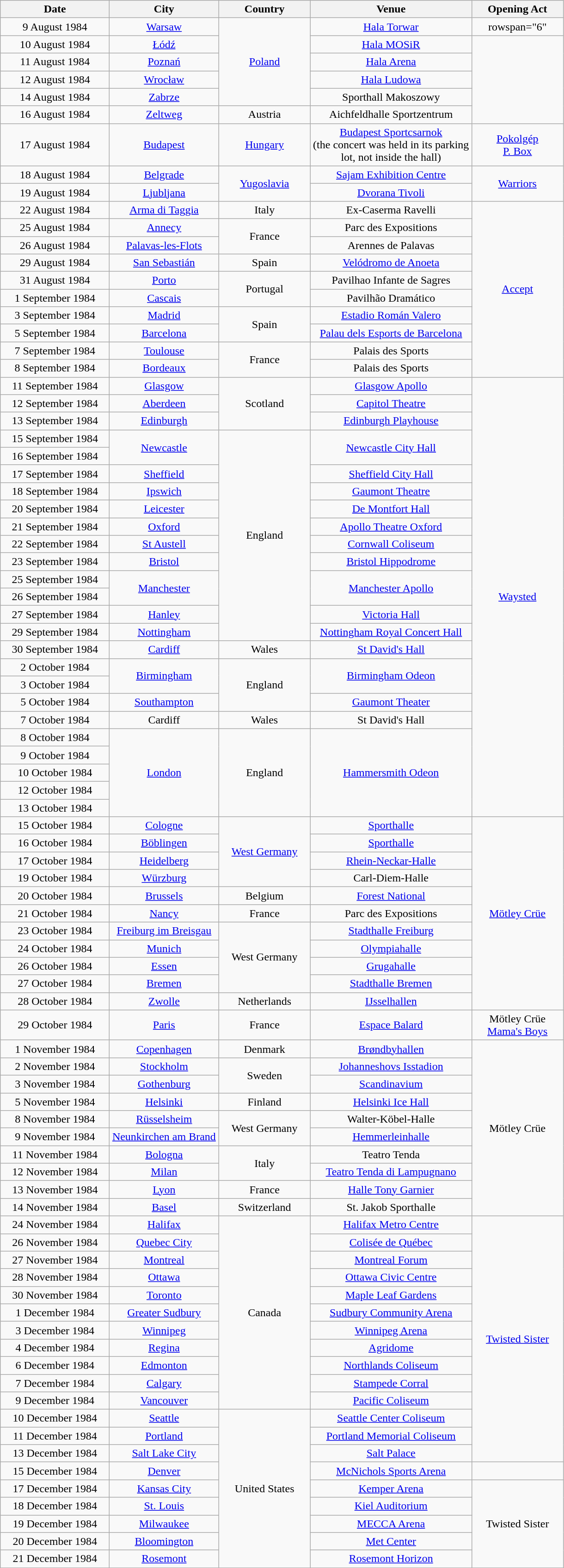<table class="wikitable" style="text-align:center;">
<tr>
<th width="150">Date</th>
<th width="150">City</th>
<th width="125">Country</th>
<th width="225">Venue</th>
<th width="125">Opening Act</th>
</tr>
<tr>
<td>9 August 1984</td>
<td><a href='#'>Warsaw</a></td>
<td rowspan="5"><a href='#'>Poland</a></td>
<td><a href='#'>Hala Torwar</a></td>
<td>rowspan="6" </td>
</tr>
<tr>
<td>10 August 1984</td>
<td><a href='#'>Łódź</a></td>
<td><a href='#'>Hala MOSiR</a></td>
</tr>
<tr>
<td>11 August 1984</td>
<td><a href='#'>Poznań</a></td>
<td><a href='#'>Hala Arena</a></td>
</tr>
<tr>
<td>12 August 1984</td>
<td><a href='#'>Wrocław</a></td>
<td><a href='#'>Hala Ludowa</a></td>
</tr>
<tr>
<td>14 August 1984</td>
<td><a href='#'>Zabrze</a></td>
<td>Sporthall Makoszowy</td>
</tr>
<tr>
<td>16 August 1984</td>
<td><a href='#'>Zeltweg</a></td>
<td>Austria</td>
<td>Aichfeldhalle Sportzentrum</td>
</tr>
<tr>
<td>17 August 1984</td>
<td><a href='#'>Budapest</a></td>
<td><a href='#'>Hungary</a></td>
<td><a href='#'>Budapest Sportcsarnok</a><br>(the concert was held in its parking lot, not inside the hall)</td>
<td><a href='#'>Pokolgép</a><br><a href='#'>P. Box</a></td>
</tr>
<tr>
<td>18 August 1984</td>
<td><a href='#'>Belgrade</a></td>
<td rowspan="2"><a href='#'>Yugoslavia</a></td>
<td><a href='#'>Sajam Exhibition Centre</a></td>
<td rowspan="2"><a href='#'>Warriors</a></td>
</tr>
<tr>
<td>19 August 1984</td>
<td><a href='#'>Ljubljana</a></td>
<td><a href='#'>Dvorana Tivoli</a></td>
</tr>
<tr>
<td>22 August 1984</td>
<td><a href='#'>Arma di Taggia</a></td>
<td>Italy</td>
<td>Ex-Caserma Ravelli</td>
<td rowspan="10"><a href='#'>Accept</a></td>
</tr>
<tr>
<td>25 August 1984</td>
<td><a href='#'>Annecy</a></td>
<td rowspan="2">France</td>
<td>Parc des Expositions</td>
</tr>
<tr>
<td>26 August 1984</td>
<td><a href='#'>Palavas-les-Flots</a></td>
<td>Arennes de Palavas</td>
</tr>
<tr>
<td>29 August 1984</td>
<td><a href='#'>San Sebastián</a></td>
<td>Spain</td>
<td><a href='#'>Velódromo de Anoeta</a></td>
</tr>
<tr>
<td>31 August 1984</td>
<td><a href='#'>Porto</a></td>
<td rowspan="2">Portugal</td>
<td>Pavilhao Infante de Sagres</td>
</tr>
<tr>
<td>1 September 1984</td>
<td><a href='#'>Cascais</a></td>
<td>Pavilhão Dramático</td>
</tr>
<tr>
<td>3 September 1984</td>
<td><a href='#'>Madrid</a></td>
<td rowspan="2">Spain</td>
<td><a href='#'>Estadio Román Valero</a></td>
</tr>
<tr>
<td>5 September 1984</td>
<td><a href='#'>Barcelona</a></td>
<td><a href='#'>Palau dels Esports de Barcelona</a></td>
</tr>
<tr>
<td>7 September 1984</td>
<td><a href='#'>Toulouse</a></td>
<td rowspan="2">France</td>
<td>Palais des Sports</td>
</tr>
<tr>
<td>8 September 1984</td>
<td><a href='#'>Bordeaux</a></td>
<td>Palais des Sports</td>
</tr>
<tr>
<td>11 September 1984</td>
<td><a href='#'>Glasgow</a></td>
<td rowspan="3">Scotland</td>
<td><a href='#'>Glasgow Apollo</a></td>
<td rowspan="25"><a href='#'>Waysted</a></td>
</tr>
<tr>
<td>12 September 1984</td>
<td><a href='#'>Aberdeen</a></td>
<td><a href='#'>Capitol Theatre</a></td>
</tr>
<tr>
<td>13 September 1984</td>
<td><a href='#'>Edinburgh</a></td>
<td><a href='#'>Edinburgh Playhouse</a></td>
</tr>
<tr>
<td>15 September 1984</td>
<td rowspan="2"><a href='#'>Newcastle</a></td>
<td rowspan="12">England</td>
<td rowspan="2"><a href='#'>Newcastle City Hall</a></td>
</tr>
<tr>
<td>16 September 1984</td>
</tr>
<tr>
<td>17 September 1984</td>
<td><a href='#'>Sheffield</a></td>
<td><a href='#'>Sheffield City Hall</a></td>
</tr>
<tr>
<td>18 September 1984</td>
<td><a href='#'>Ipswich</a></td>
<td><a href='#'>Gaumont Theatre</a></td>
</tr>
<tr>
<td>20 September 1984</td>
<td><a href='#'>Leicester</a></td>
<td><a href='#'>De Montfort Hall</a></td>
</tr>
<tr>
<td>21 September 1984</td>
<td><a href='#'>Oxford</a></td>
<td><a href='#'>Apollo Theatre Oxford</a></td>
</tr>
<tr>
<td>22 September 1984</td>
<td><a href='#'>St Austell</a></td>
<td><a href='#'>Cornwall Coliseum</a></td>
</tr>
<tr>
<td>23 September 1984</td>
<td><a href='#'>Bristol</a></td>
<td><a href='#'>Bristol Hippodrome</a></td>
</tr>
<tr>
<td>25 September 1984</td>
<td rowspan="2"><a href='#'>Manchester</a></td>
<td rowspan="2"><a href='#'>Manchester Apollo</a></td>
</tr>
<tr>
<td>26 September 1984</td>
</tr>
<tr>
<td>27 September 1984</td>
<td><a href='#'>Hanley</a></td>
<td><a href='#'>Victoria Hall</a></td>
</tr>
<tr>
<td>29 September 1984</td>
<td><a href='#'>Nottingham</a></td>
<td><a href='#'>Nottingham Royal Concert Hall</a></td>
</tr>
<tr>
<td>30 September 1984</td>
<td><a href='#'>Cardiff</a></td>
<td>Wales</td>
<td><a href='#'>St David's Hall</a></td>
</tr>
<tr>
<td>2 October 1984</td>
<td rowspan="2"><a href='#'>Birmingham</a></td>
<td rowspan="3">England</td>
<td rowspan="2"><a href='#'>Birmingham Odeon</a></td>
</tr>
<tr>
<td>3 October 1984</td>
</tr>
<tr>
<td>5 October 1984</td>
<td><a href='#'>Southampton</a></td>
<td><a href='#'>Gaumont Theater</a></td>
</tr>
<tr>
<td>7 October 1984</td>
<td>Cardiff</td>
<td>Wales</td>
<td>St David's Hall</td>
</tr>
<tr>
<td>8 October 1984</td>
<td rowspan="5"><a href='#'>London</a></td>
<td rowspan="5">England</td>
<td rowspan="5"><a href='#'>Hammersmith Odeon</a></td>
</tr>
<tr>
<td>9 October 1984</td>
</tr>
<tr>
<td>10 October 1984</td>
</tr>
<tr>
<td>12 October 1984</td>
</tr>
<tr>
<td>13 October 1984</td>
</tr>
<tr>
<td>15 October 1984</td>
<td><a href='#'>Cologne</a></td>
<td rowspan="4"><a href='#'>West Germany</a></td>
<td><a href='#'>Sporthalle</a></td>
<td rowspan="11"><a href='#'>Mötley Crüe</a></td>
</tr>
<tr>
<td>16 October 1984</td>
<td><a href='#'>Böblingen</a></td>
<td><a href='#'>Sporthalle</a></td>
</tr>
<tr>
<td>17 October 1984</td>
<td><a href='#'>Heidelberg</a></td>
<td><a href='#'>Rhein-Neckar-Halle</a></td>
</tr>
<tr>
<td>19 October 1984</td>
<td><a href='#'>Würzburg</a></td>
<td>Carl-Diem-Halle</td>
</tr>
<tr>
<td>20 October 1984</td>
<td><a href='#'>Brussels</a></td>
<td>Belgium</td>
<td><a href='#'>Forest National</a></td>
</tr>
<tr>
<td>21 October 1984</td>
<td><a href='#'>Nancy</a></td>
<td>France</td>
<td>Parc des Expositions</td>
</tr>
<tr>
<td>23 October 1984</td>
<td><a href='#'>Freiburg im Breisgau</a></td>
<td rowspan="4">West Germany</td>
<td><a href='#'>Stadthalle Freiburg</a></td>
</tr>
<tr>
<td>24 October 1984</td>
<td><a href='#'>Munich</a></td>
<td><a href='#'>Olympiahalle</a></td>
</tr>
<tr>
<td>26 October 1984</td>
<td><a href='#'>Essen</a></td>
<td><a href='#'>Grugahalle</a></td>
</tr>
<tr>
<td>27 October 1984</td>
<td><a href='#'>Bremen</a></td>
<td><a href='#'>Stadthalle Bremen</a></td>
</tr>
<tr>
<td>28 October 1984</td>
<td><a href='#'>Zwolle</a></td>
<td>Netherlands</td>
<td><a href='#'>IJsselhallen</a></td>
</tr>
<tr>
<td>29 October 1984</td>
<td><a href='#'>Paris</a></td>
<td>France</td>
<td><a href='#'>Espace Balard</a></td>
<td>Mötley Crüe<br><a href='#'>Mama's Boys</a></td>
</tr>
<tr>
<td>1 November 1984</td>
<td><a href='#'>Copenhagen</a></td>
<td>Denmark</td>
<td><a href='#'>Brøndbyhallen</a></td>
<td rowspan="10">Mötley Crüe</td>
</tr>
<tr>
<td>2 November 1984</td>
<td><a href='#'>Stockholm</a></td>
<td rowspan="2">Sweden</td>
<td><a href='#'>Johanneshovs Isstadion</a></td>
</tr>
<tr>
<td>3 November 1984</td>
<td><a href='#'>Gothenburg</a></td>
<td><a href='#'>Scandinavium</a></td>
</tr>
<tr>
<td>5 November 1984</td>
<td><a href='#'>Helsinki</a></td>
<td>Finland</td>
<td><a href='#'>Helsinki Ice Hall</a></td>
</tr>
<tr>
<td>8 November 1984</td>
<td><a href='#'>Rüsselsheim</a></td>
<td rowspan="2">West Germany</td>
<td>Walter-Köbel-Halle</td>
</tr>
<tr>
<td>9 November 1984</td>
<td><a href='#'>Neunkirchen am Brand</a></td>
<td><a href='#'>Hemmerleinhalle</a></td>
</tr>
<tr>
<td>11 November 1984</td>
<td><a href='#'>Bologna</a></td>
<td rowspan="2">Italy</td>
<td>Teatro Tenda</td>
</tr>
<tr>
<td>12 November 1984</td>
<td><a href='#'>Milan</a></td>
<td><a href='#'>Teatro Tenda di Lampugnano</a></td>
</tr>
<tr>
<td>13 November 1984</td>
<td><a href='#'>Lyon</a></td>
<td>France</td>
<td><a href='#'>Halle Tony Garnier</a></td>
</tr>
<tr>
<td>14 November 1984</td>
<td><a href='#'>Basel</a></td>
<td>Switzerland</td>
<td>St. Jakob Sporthalle</td>
</tr>
<tr>
<td>24 November 1984</td>
<td><a href='#'>Halifax</a></td>
<td rowspan="11">Canada</td>
<td><a href='#'>Halifax Metro Centre</a></td>
<td rowspan="14"><a href='#'>Twisted Sister</a></td>
</tr>
<tr>
<td>26 November 1984</td>
<td><a href='#'>Quebec City</a></td>
<td><a href='#'>Colisée de Québec</a></td>
</tr>
<tr>
<td>27 November 1984</td>
<td><a href='#'>Montreal</a></td>
<td><a href='#'>Montreal Forum</a></td>
</tr>
<tr>
<td>28 November 1984</td>
<td><a href='#'>Ottawa</a></td>
<td><a href='#'>Ottawa Civic Centre</a></td>
</tr>
<tr>
<td>30 November 1984</td>
<td><a href='#'>Toronto</a></td>
<td><a href='#'>Maple Leaf Gardens</a></td>
</tr>
<tr>
<td>1 December 1984</td>
<td><a href='#'>Greater Sudbury</a></td>
<td><a href='#'>Sudbury Community Arena</a></td>
</tr>
<tr>
<td>3 December 1984</td>
<td><a href='#'>Winnipeg</a></td>
<td><a href='#'>Winnipeg Arena</a></td>
</tr>
<tr>
<td>4 December 1984</td>
<td><a href='#'>Regina</a></td>
<td><a href='#'>Agridome</a></td>
</tr>
<tr>
<td>6 December 1984</td>
<td><a href='#'>Edmonton</a></td>
<td><a href='#'>Northlands Coliseum</a></td>
</tr>
<tr>
<td>7 December 1984</td>
<td><a href='#'>Calgary</a></td>
<td><a href='#'>Stampede Corral</a></td>
</tr>
<tr>
<td>9 December 1984</td>
<td><a href='#'>Vancouver</a></td>
<td><a href='#'>Pacific Coliseum</a></td>
</tr>
<tr>
<td>10 December 1984</td>
<td><a href='#'>Seattle</a></td>
<td rowspan="9">United States</td>
<td><a href='#'>Seattle Center Coliseum</a></td>
</tr>
<tr>
<td>11 December 1984</td>
<td><a href='#'>Portland</a></td>
<td><a href='#'>Portland Memorial Coliseum</a></td>
</tr>
<tr>
<td>13 December 1984</td>
<td><a href='#'>Salt Lake City</a></td>
<td><a href='#'>Salt Palace</a></td>
</tr>
<tr>
<td>15 December 1984</td>
<td><a href='#'>Denver</a></td>
<td><a href='#'>McNichols Sports Arena</a></td>
<td></td>
</tr>
<tr>
<td>17 December 1984</td>
<td><a href='#'>Kansas City</a></td>
<td><a href='#'>Kemper Arena</a></td>
<td rowspan="5">Twisted Sister</td>
</tr>
<tr>
<td>18 December 1984</td>
<td><a href='#'>St. Louis</a></td>
<td><a href='#'>Kiel Auditorium</a></td>
</tr>
<tr>
<td>19 December 1984</td>
<td><a href='#'>Milwaukee</a></td>
<td><a href='#'>MECCA Arena</a></td>
</tr>
<tr>
<td>20 December 1984</td>
<td><a href='#'>Bloomington</a></td>
<td><a href='#'>Met Center</a></td>
</tr>
<tr>
<td>21 December 1984</td>
<td><a href='#'>Rosemont</a></td>
<td><a href='#'>Rosemont Horizon</a></td>
</tr>
</table>
